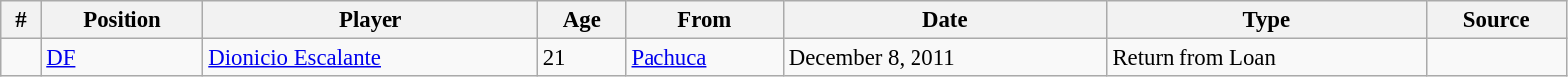<table class="wikitable sortable" style="width:83%; text-align:center; font-size:95%; text-align:left;">
<tr>
<th><strong>#</strong></th>
<th><strong>Position</strong></th>
<th><strong>Player</strong></th>
<th><strong>Age</strong></th>
<th><strong>From</strong></th>
<th><strong>Date</strong></th>
<th><strong>Type</strong></th>
<th><strong>Source</strong></th>
</tr>
<tr>
<td></td>
<td><a href='#'>DF</a></td>
<td> <a href='#'>Dionicio Escalante</a></td>
<td>21</td>
<td> <a href='#'>Pachuca</a></td>
<td>December 8, 2011</td>
<td>Return from Loan</td>
<td></td>
</tr>
</table>
